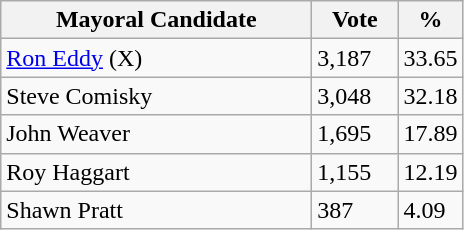<table class="wikitable">
<tr>
<th bgcolor="#DDDDFF" width="200px">Mayoral Candidate </th>
<th bgcolor="#DDDDFF" width="50px">Vote</th>
<th bgcolor="#DDDDFF" width="30px">%</th>
</tr>
<tr>
<td><a href='#'>Ron Eddy</a> (X)</td>
<td>3,187</td>
<td>33.65</td>
</tr>
<tr>
<td>Steve Comisky</td>
<td>3,048</td>
<td>32.18</td>
</tr>
<tr>
<td>John Weaver</td>
<td>1,695</td>
<td>17.89</td>
</tr>
<tr>
<td>Roy Haggart</td>
<td>1,155</td>
<td>12.19</td>
</tr>
<tr>
<td>Shawn Pratt</td>
<td>387</td>
<td>4.09</td>
</tr>
</table>
